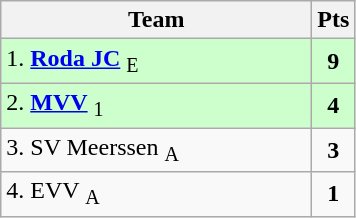<table class="wikitable" style="text-align:center; float:left; margin-right:1em">
<tr>
<th style="width:200px">Team</th>
<th width=20>Pts</th>
</tr>
<tr bgcolor=ccffcc>
<td align=left>1. <strong><a href='#'>Roda JC</a></strong> <sub>E</sub></td>
<td><strong>9</strong></td>
</tr>
<tr bgcolor=ccffcc>
<td align=left>2. <strong><a href='#'>MVV</a></strong> <sub>1</sub></td>
<td><strong>4</strong></td>
</tr>
<tr>
<td align=left>3. SV Meerssen <sub>A</sub></td>
<td><strong>3</strong></td>
</tr>
<tr>
<td align=left>4. EVV <sub>A</sub></td>
<td><strong>1</strong></td>
</tr>
</table>
